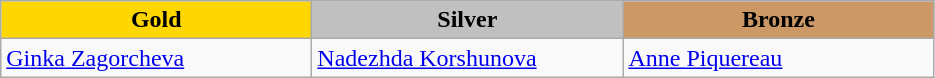<table class="wikitable" style="text-align:left">
<tr align="center">
<td width=200 bgcolor=gold><strong>Gold</strong></td>
<td width=200 bgcolor=silver><strong>Silver</strong></td>
<td width=200 bgcolor=CC9966><strong>Bronze</strong></td>
</tr>
<tr>
<td><a href='#'>Ginka Zagorcheva</a><br><em></em></td>
<td><a href='#'>Nadezhda Korshunova</a><br><em></em></td>
<td><a href='#'>Anne Piquereau</a><br><em></em></td>
</tr>
</table>
